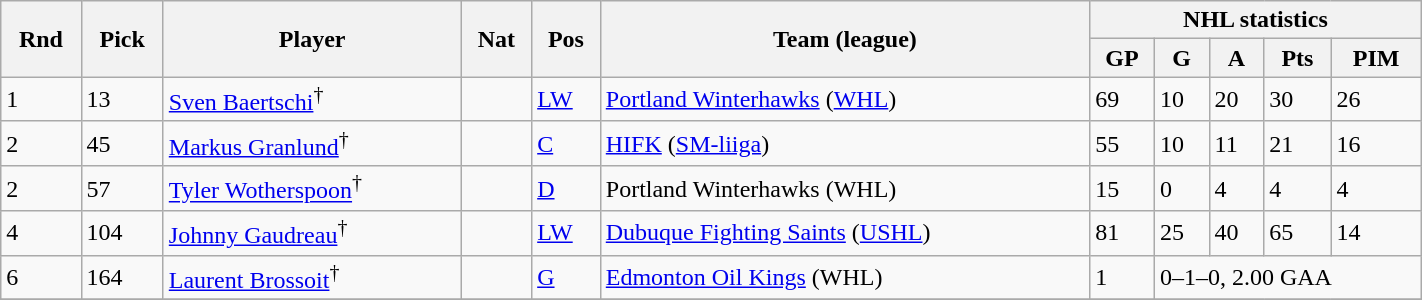<table class="wikitable" style="width:75%;">
<tr>
<th rowspan="2">Rnd</th>
<th rowspan="2">Pick</th>
<th rowspan="2">Player</th>
<th rowspan="2">Nat</th>
<th rowspan="2">Pos</th>
<th rowspan="2">Team (league)</th>
<th colspan="5">NHL statistics</th>
</tr>
<tr>
<th>GP</th>
<th>G</th>
<th>A</th>
<th>Pts</th>
<th>PIM</th>
</tr>
<tr>
<td>1</td>
<td>13</td>
<td><a href='#'>Sven Baertschi</a><sup>†</sup></td>
<td></td>
<td><a href='#'>LW</a></td>
<td><a href='#'>Portland Winterhawks</a> (<a href='#'>WHL</a>)</td>
<td>69</td>
<td>10</td>
<td>20</td>
<td>30</td>
<td>26</td>
</tr>
<tr>
<td>2</td>
<td>45</td>
<td><a href='#'>Markus Granlund</a><sup>†</sup></td>
<td></td>
<td><a href='#'>C</a></td>
<td><a href='#'>HIFK</a> (<a href='#'>SM-liiga</a>)</td>
<td>55</td>
<td>10</td>
<td>11</td>
<td>21</td>
<td>16</td>
</tr>
<tr>
<td>2</td>
<td>57</td>
<td><a href='#'>Tyler Wotherspoon</a><sup>†</sup></td>
<td></td>
<td><a href='#'>D</a></td>
<td>Portland Winterhawks (WHL)</td>
<td>15</td>
<td>0</td>
<td>4</td>
<td>4</td>
<td>4</td>
</tr>
<tr>
<td>4</td>
<td>104</td>
<td><a href='#'>Johnny Gaudreau</a><sup>†</sup></td>
<td></td>
<td><a href='#'>LW</a></td>
<td><a href='#'>Dubuque Fighting Saints</a> (<a href='#'>USHL</a>)</td>
<td>81</td>
<td>25</td>
<td>40</td>
<td>65</td>
<td>14</td>
</tr>
<tr>
<td>6</td>
<td>164</td>
<td><a href='#'>Laurent Brossoit</a><sup>†</sup></td>
<td></td>
<td><a href='#'>G</a></td>
<td><a href='#'>Edmonton Oil Kings</a> (WHL)</td>
<td>1</td>
<td colspan="4">0–1–0, 2.00 GAA</td>
</tr>
<tr>
</tr>
</table>
